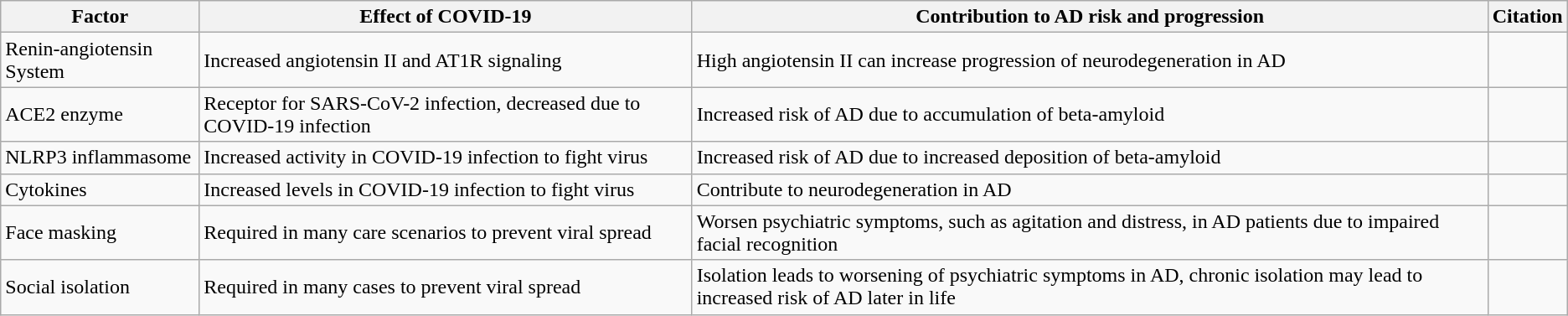<table class="wikitable">
<tr>
<th>Factor</th>
<th>Effect of COVID-19</th>
<th>Contribution to AD risk and progression</th>
<th>Citation</th>
</tr>
<tr>
<td>Renin-angiotensin System</td>
<td>Increased angiotensin II and AT1R signaling</td>
<td>High angiotensin II can increase progression of neurodegeneration in AD</td>
<td></td>
</tr>
<tr>
<td>ACE2 enzyme</td>
<td>Receptor for SARS-CoV-2 infection, decreased due to COVID-19 infection</td>
<td>Increased risk of AD due to accumulation of beta-amyloid</td>
<td></td>
</tr>
<tr>
<td>NLRP3 inflammasome</td>
<td>Increased activity in COVID-19 infection to fight virus</td>
<td>Increased risk of AD due to increased deposition of beta-amyloid</td>
<td></td>
</tr>
<tr>
<td>Cytokines</td>
<td>Increased levels in COVID-19 infection to fight virus</td>
<td>Contribute to neurodegeneration in AD</td>
<td></td>
</tr>
<tr>
<td>Face masking</td>
<td>Required in many care scenarios to prevent viral spread</td>
<td>Worsen psychiatric symptoms, such as agitation and distress, in AD patients due to impaired facial recognition</td>
<td></td>
</tr>
<tr>
<td>Social isolation</td>
<td>Required in many cases to prevent viral spread</td>
<td>Isolation leads to worsening of psychiatric symptoms in AD, chronic isolation may lead to increased risk of AD later in life</td>
<td></td>
</tr>
</table>
